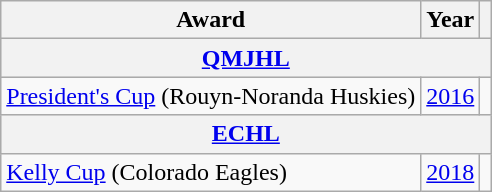<table class="wikitable">
<tr>
<th>Award</th>
<th>Year</th>
<th></th>
</tr>
<tr ALIGN="center" bgcolor="#e0e0e0">
<th colspan="3"><a href='#'>QMJHL</a></th>
</tr>
<tr>
<td><a href='#'>President's Cup</a> (Rouyn-Noranda Huskies)</td>
<td><a href='#'>2016</a></td>
<td></td>
</tr>
<tr ALIGN="center" bgcolor="#e0e0e0">
<th colspan="3"><a href='#'>ECHL</a></th>
</tr>
<tr>
<td><a href='#'>Kelly Cup</a> (Colorado Eagles)</td>
<td><a href='#'>2018</a></td>
<td></td>
</tr>
</table>
